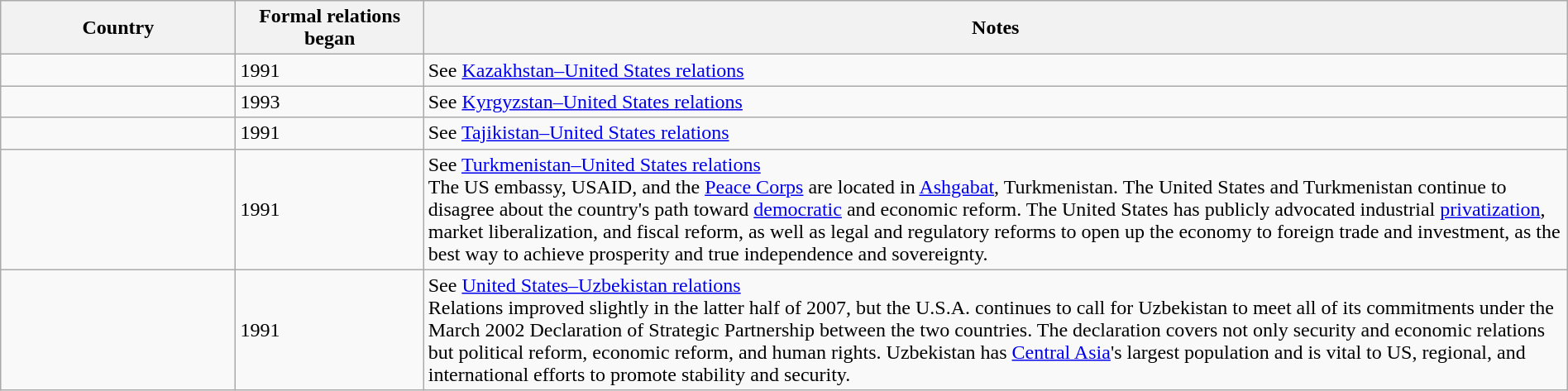<table class="wikitable sortable" border="1" style="width:100%; margin:auto;">
<tr>
<th width="15%">Country</th>
<th width="12%">Formal relations began</th>
<th>Notes</th>
</tr>
<tr -valign="top">
<td></td>
<td>1991</td>
<td>See <a href='#'>Kazakhstan–United States relations</a></td>
</tr>
<tr -valign="top">
<td></td>
<td>1993</td>
<td>See <a href='#'>Kyrgyzstan–United States relations</a></td>
</tr>
<tr -valign="top">
<td></td>
<td>1991</td>
<td>See <a href='#'>Tajikistan–United States relations</a></td>
</tr>
<tr -valign="top">
<td></td>
<td>1991</td>
<td>See <a href='#'>Turkmenistan–United States relations</a><br>The US embassy, USAID, and the <a href='#'>Peace Corps</a> are located in <a href='#'>Ashgabat</a>, Turkmenistan. The United States and Turkmenistan continue to disagree about the country's path toward <a href='#'>democratic</a> and economic reform. The United States has publicly advocated industrial <a href='#'>privatization</a>, market liberalization, and fiscal reform, as well as legal and regulatory reforms to open up the economy to foreign trade and investment, as the best way to achieve prosperity and true independence and sovereignty.</td>
</tr>
<tr -valign="top">
<td></td>
<td>1991</td>
<td>See <a href='#'>United States–Uzbekistan relations</a><br>Relations improved slightly in the latter half of 2007, but the U.S.A. continues to call for Uzbekistan to meet all of its commitments under the March 2002 Declaration of Strategic Partnership between the two countries. The declaration covers not only security and economic relations but political reform, economic reform, and human rights. Uzbekistan has <a href='#'>Central Asia</a>'s largest population and is vital to US, regional, and international efforts to promote stability and security.</td>
</tr>
</table>
